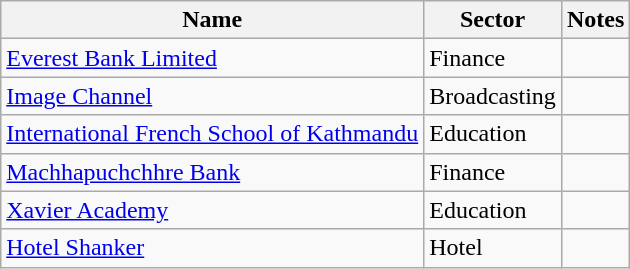<table class="wikitable">
<tr>
<th>Name</th>
<th>Sector</th>
<th>Notes</th>
</tr>
<tr>
<td><a href='#'>Everest Bank Limited</a></td>
<td>Finance</td>
<td></td>
</tr>
<tr>
<td><a href='#'>Image Channel</a></td>
<td>Broadcasting</td>
<td></td>
</tr>
<tr>
<td><a href='#'>International French School of Kathmandu</a></td>
<td>Education</td>
<td></td>
</tr>
<tr>
<td><a href='#'>Machhapuchchhre Bank</a></td>
<td>Finance</td>
<td></td>
</tr>
<tr>
<td><a href='#'>Xavier Academy</a></td>
<td>Education</td>
<td></td>
</tr>
<tr>
<td><a href='#'>Hotel Shanker</a></td>
<td>Hotel</td>
<td></td>
</tr>
</table>
